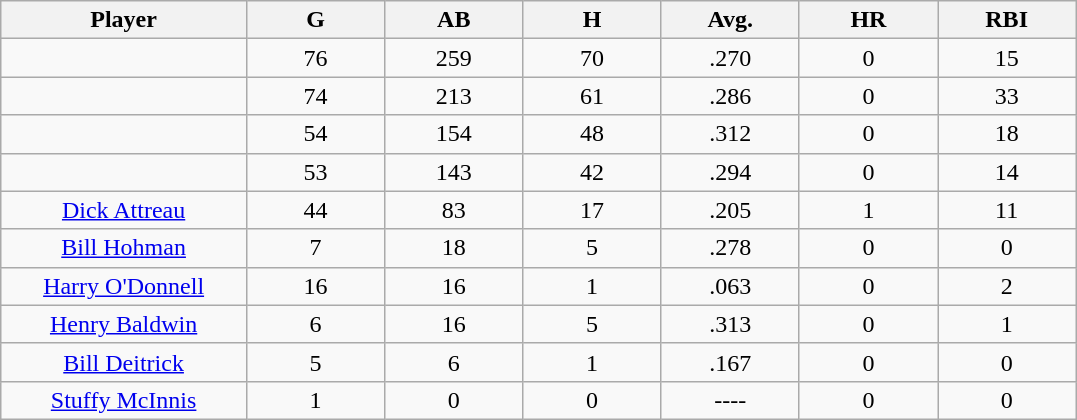<table class="wikitable sortable">
<tr>
<th bgcolor="#DDDDFF" width="16%">Player</th>
<th bgcolor="#DDDDFF" width="9%">G</th>
<th bgcolor="#DDDDFF" width="9%">AB</th>
<th bgcolor="#DDDDFF" width="9%">H</th>
<th bgcolor="#DDDDFF" width="9%">Avg.</th>
<th bgcolor="#DDDDFF" width="9%">HR</th>
<th bgcolor="#DDDDFF" width="9%">RBI</th>
</tr>
<tr align="center">
<td></td>
<td>76</td>
<td>259</td>
<td>70</td>
<td>.270</td>
<td>0</td>
<td>15</td>
</tr>
<tr align="center">
<td></td>
<td>74</td>
<td>213</td>
<td>61</td>
<td>.286</td>
<td>0</td>
<td>33</td>
</tr>
<tr align="center">
<td></td>
<td>54</td>
<td>154</td>
<td>48</td>
<td>.312</td>
<td>0</td>
<td>18</td>
</tr>
<tr align="center">
<td></td>
<td>53</td>
<td>143</td>
<td>42</td>
<td>.294</td>
<td>0</td>
<td>14</td>
</tr>
<tr align="center">
<td><a href='#'>Dick Attreau</a></td>
<td>44</td>
<td>83</td>
<td>17</td>
<td>.205</td>
<td>1</td>
<td>11</td>
</tr>
<tr align="center">
<td><a href='#'>Bill Hohman</a></td>
<td>7</td>
<td>18</td>
<td>5</td>
<td>.278</td>
<td>0</td>
<td>0</td>
</tr>
<tr align="center">
<td><a href='#'>Harry O'Donnell</a></td>
<td>16</td>
<td>16</td>
<td>1</td>
<td>.063</td>
<td>0</td>
<td>2</td>
</tr>
<tr align="center">
<td><a href='#'>Henry Baldwin</a></td>
<td>6</td>
<td>16</td>
<td>5</td>
<td>.313</td>
<td>0</td>
<td>1</td>
</tr>
<tr align="center">
<td><a href='#'>Bill Deitrick</a></td>
<td>5</td>
<td>6</td>
<td>1</td>
<td>.167</td>
<td>0</td>
<td>0</td>
</tr>
<tr align="center">
<td><a href='#'>Stuffy McInnis</a></td>
<td>1</td>
<td>0</td>
<td>0</td>
<td>----</td>
<td>0</td>
<td>0</td>
</tr>
</table>
